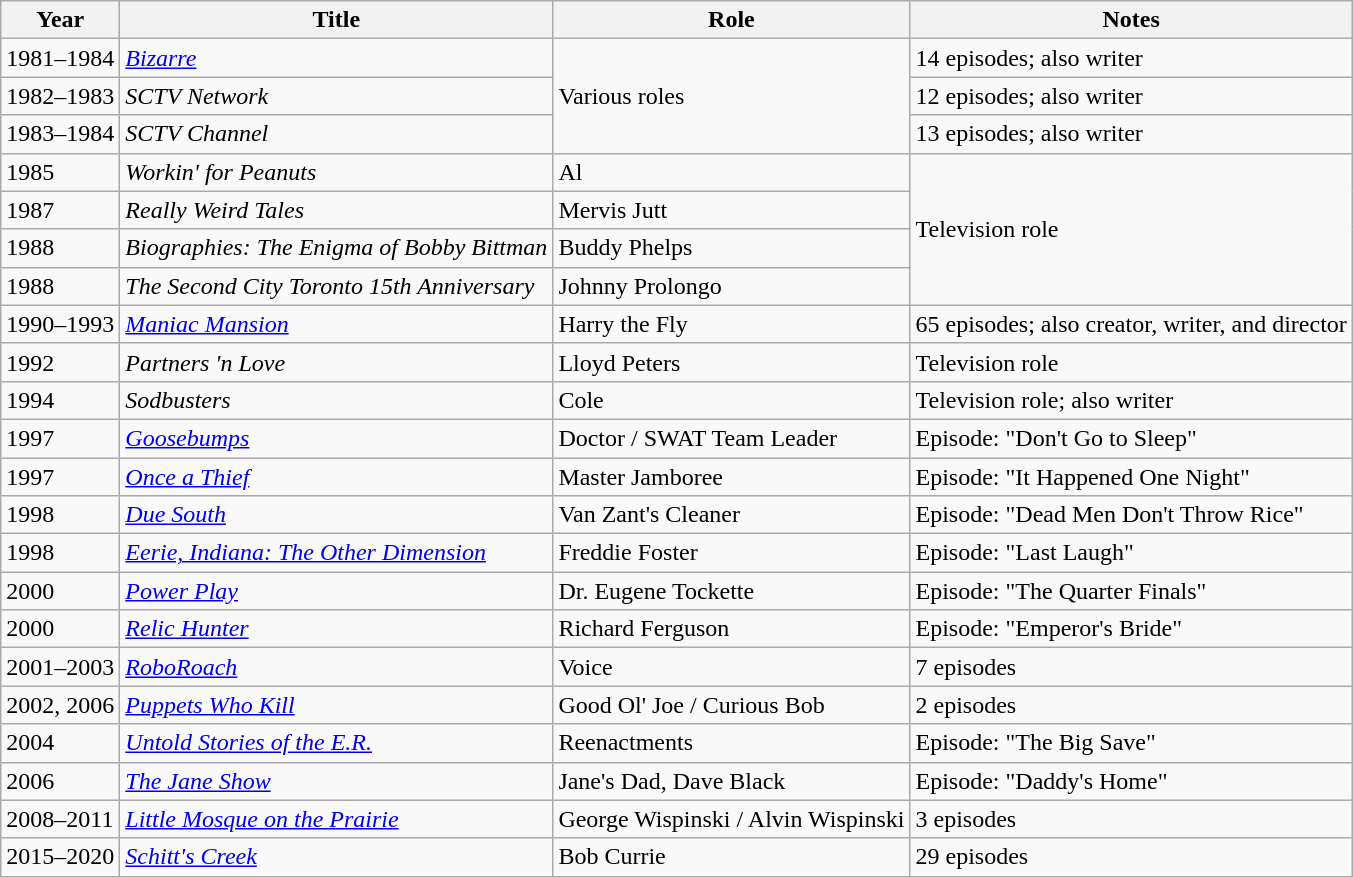<table class="wikitable sortable">
<tr>
<th>Year</th>
<th>Title</th>
<th>Role</th>
<th>Notes</th>
</tr>
<tr>
<td>1981–1984</td>
<td><a href='#'><em>Bizarre</em></a></td>
<td rowspan="3">Various roles</td>
<td>14 episodes; also writer</td>
</tr>
<tr>
<td>1982–1983</td>
<td><em>SCTV Network</em></td>
<td>12 episodes; also writer</td>
</tr>
<tr>
<td>1983–1984</td>
<td><em>SCTV Channel</em></td>
<td>13 episodes; also writer</td>
</tr>
<tr>
<td>1985</td>
<td><em>Workin' for Peanuts</em></td>
<td>Al</td>
<td rowspan="4">Television role</td>
</tr>
<tr>
<td>1987</td>
<td><em>Really Weird Tales</em></td>
<td>Mervis Jutt</td>
</tr>
<tr>
<td>1988</td>
<td><em>Biographies: The Enigma of Bobby Bittman</em></td>
<td>Buddy Phelps</td>
</tr>
<tr>
<td>1988</td>
<td data-sort-value="Second City Toronto 15th Anniversary, The"><em>The Second City Toronto 15th Anniversary</em></td>
<td>Johnny Prolongo</td>
</tr>
<tr>
<td>1990–1993</td>
<td><a href='#'><em>Maniac Mansion</em></a></td>
<td>Harry the Fly</td>
<td>65 episodes; also creator, writer, and director</td>
</tr>
<tr>
<td>1992</td>
<td><em>Partners 'n Love</em></td>
<td>Lloyd Peters</td>
<td>Television role</td>
</tr>
<tr>
<td>1994</td>
<td><em>Sodbusters</em></td>
<td>Cole</td>
<td>Television role; also writer</td>
</tr>
<tr>
<td>1997</td>
<td><a href='#'><em>Goosebumps</em></a></td>
<td>Doctor / SWAT Team Leader</td>
<td>Episode: "Don't Go to Sleep"</td>
</tr>
<tr>
<td>1997</td>
<td><a href='#'><em>Once a Thief</em></a></td>
<td>Master Jamboree</td>
<td>Episode: "It Happened One Night"</td>
</tr>
<tr>
<td>1998</td>
<td><em><a href='#'>Due South</a></em></td>
<td>Van Zant's Cleaner</td>
<td>Episode: "Dead Men Don't Throw Rice"</td>
</tr>
<tr>
<td>1998</td>
<td><em><a href='#'>Eerie, Indiana: The Other Dimension</a></em></td>
<td>Freddie Foster</td>
<td>Episode: "Last Laugh"</td>
</tr>
<tr>
<td>2000</td>
<td><a href='#'><em>Power Play</em></a></td>
<td>Dr. Eugene Tockette</td>
<td>Episode: "The Quarter Finals"</td>
</tr>
<tr>
<td>2000</td>
<td><em><a href='#'>Relic Hunter</a></em></td>
<td>Richard Ferguson</td>
<td>Episode: "Emperor's Bride"</td>
</tr>
<tr>
<td>2001–2003</td>
<td><em><a href='#'>RoboRoach</a></em></td>
<td>Voice</td>
<td>7 episodes</td>
</tr>
<tr>
<td>2002, 2006</td>
<td><em><a href='#'>Puppets Who Kill</a></em></td>
<td>Good Ol' Joe / Curious Bob</td>
<td>2 episodes</td>
</tr>
<tr>
<td>2004</td>
<td><em><a href='#'>Untold Stories of the E.R.</a></em></td>
<td>Reenactments</td>
<td>Episode: "The Big Save"</td>
</tr>
<tr>
<td>2006</td>
<td data-sort-value="Jane Show, The"><em><a href='#'>The Jane Show</a></em></td>
<td>Jane's Dad, Dave Black</td>
<td>Episode: "Daddy's Home"</td>
</tr>
<tr>
<td>2008–2011</td>
<td><em><a href='#'>Little Mosque on the Prairie</a></em></td>
<td>George Wispinski / Alvin Wispinski</td>
<td>3 episodes</td>
</tr>
<tr>
<td>2015–2020</td>
<td><em><a href='#'>Schitt's Creek</a></em></td>
<td>Bob Currie</td>
<td>29 episodes</td>
</tr>
</table>
